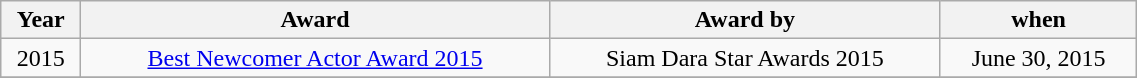<table class="wikitable" width="60%">
<tr>
<th>Year</th>
<th>Award</th>
<th>Award by</th>
<th>when</th>
</tr>
<tr>
<td rowspan="1" align="center">2015</td>
<td align="center"><a href='#'>Best Newcomer Actor Award 2015</a></td>
<td align="center">Siam Dara Star Awards 2015</td>
<td align="center">June 30, 2015</td>
</tr>
<tr>
</tr>
</table>
